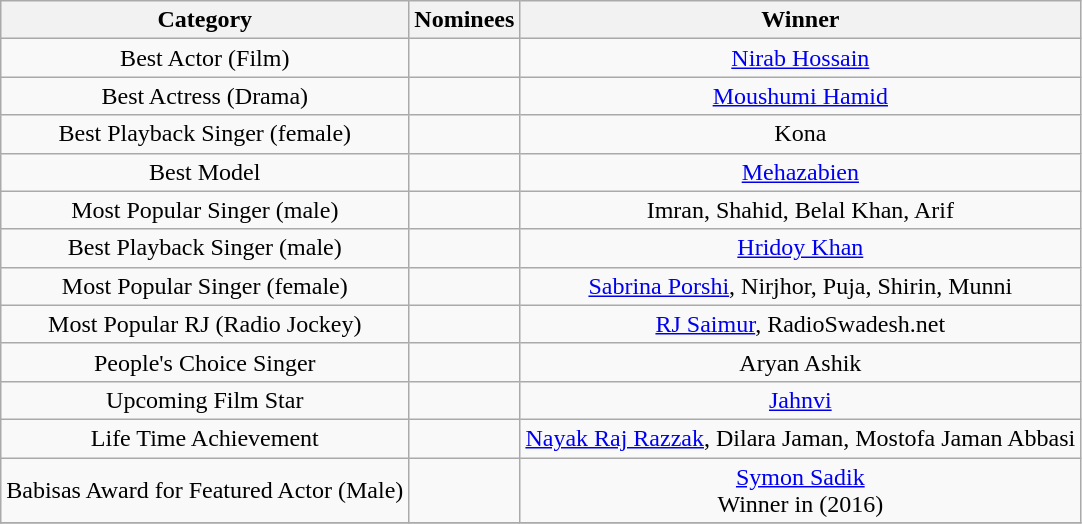<table class="sortable wikitable"  style="text-align: center">
<tr>
<th>Category</th>
<th>Nominees</th>
<th>Winner</th>
</tr>
<tr>
<td>Best Actor (Film)</td>
<td></td>
<td><a href='#'>Nirab Hossain</a></td>
</tr>
<tr>
<td>Best Actress (Drama)</td>
<td></td>
<td><a href='#'>Moushumi Hamid</a></td>
</tr>
<tr>
<td>Best Playback Singer (female)</td>
<td></td>
<td>Kona</td>
</tr>
<tr>
<td>Best Model</td>
<td></td>
<td><a href='#'>Mehazabien</a></td>
</tr>
<tr>
<td>Most Popular Singer (male)</td>
<td></td>
<td>Imran, Shahid, Belal Khan, Arif</td>
</tr>
<tr>
<td>Best Playback Singer (male)</td>
<td></td>
<td><a href='#'>Hridoy Khan</a></td>
</tr>
<tr>
<td>Most Popular Singer (female)</td>
<td></td>
<td><a href='#'>Sabrina Porshi</a>, Nirjhor, Puja, Shirin, Munni</td>
</tr>
<tr>
<td>Most Popular RJ (Radio Jockey)</td>
<td></td>
<td><a href='#'>RJ Saimur</a>, RadioSwadesh.net</td>
</tr>
<tr>
<td>People's Choice Singer</td>
<td></td>
<td>Aryan Ashik</td>
</tr>
<tr>
<td>Upcoming Film Star</td>
<td></td>
<td><a href='#'>Jahnvi</a></td>
</tr>
<tr>
<td>Life Time Achievement</td>
<td></td>
<td><a href='#'>Nayak Raj Razzak</a>, Dilara Jaman, Mostofa Jaman Abbasi</td>
</tr>
<tr>
<td>Babisas Award for Featured Actor (Male)</td>
<td></td>
<td><a href='#'>Symon Sadik</a><br>Winner in (2016)</td>
</tr>
<tr>
</tr>
</table>
